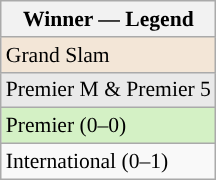<table class="wikitable" style="font-size:90%;">
<tr>
<th>Winner — Legend</th>
</tr>
<tr>
<td style="background:#f3e6d7;">Grand Slam</td>
</tr>
<tr>
<td style="background:#e9e9e9;">Premier M & Premier 5</td>
</tr>
<tr>
<td style="background:#d4f1c5;">Premier (0–0)</td>
</tr>
<tr>
<td>International (0–1)</td>
</tr>
</table>
